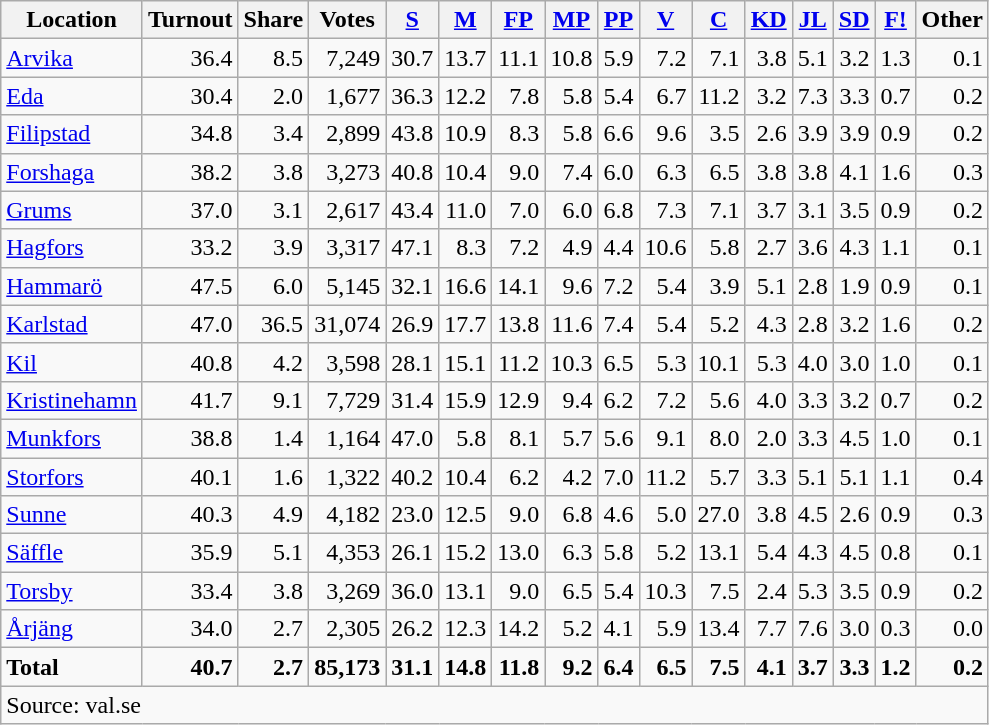<table class="wikitable sortable" style=text-align:right>
<tr>
<th>Location</th>
<th>Turnout</th>
<th>Share</th>
<th>Votes</th>
<th><a href='#'>S</a></th>
<th><a href='#'>M</a></th>
<th><a href='#'>FP</a></th>
<th><a href='#'>MP</a></th>
<th><a href='#'>PP</a></th>
<th><a href='#'>V</a></th>
<th><a href='#'>C</a></th>
<th><a href='#'>KD</a></th>
<th><a href='#'>JL</a></th>
<th><a href='#'>SD</a></th>
<th><a href='#'>F!</a></th>
<th>Other</th>
</tr>
<tr>
<td align=left><a href='#'>Arvika</a></td>
<td>36.4</td>
<td>8.5</td>
<td>7,249</td>
<td>30.7</td>
<td>13.7</td>
<td>11.1</td>
<td>10.8</td>
<td>5.9</td>
<td>7.2</td>
<td>7.1</td>
<td>3.8</td>
<td>5.1</td>
<td>3.2</td>
<td>1.3</td>
<td>0.1</td>
</tr>
<tr>
<td align=left><a href='#'>Eda</a></td>
<td>30.4</td>
<td>2.0</td>
<td>1,677</td>
<td>36.3</td>
<td>12.2</td>
<td>7.8</td>
<td>5.8</td>
<td>5.4</td>
<td>6.7</td>
<td>11.2</td>
<td>3.2</td>
<td>7.3</td>
<td>3.3</td>
<td>0.7</td>
<td>0.2</td>
</tr>
<tr>
<td align=left><a href='#'>Filipstad</a></td>
<td>34.8</td>
<td>3.4</td>
<td>2,899</td>
<td>43.8</td>
<td>10.9</td>
<td>8.3</td>
<td>5.8</td>
<td>6.6</td>
<td>9.6</td>
<td>3.5</td>
<td>2.6</td>
<td>3.9</td>
<td>3.9</td>
<td>0.9</td>
<td>0.2</td>
</tr>
<tr>
<td align=left><a href='#'>Forshaga</a></td>
<td>38.2</td>
<td>3.8</td>
<td>3,273</td>
<td>40.8</td>
<td>10.4</td>
<td>9.0</td>
<td>7.4</td>
<td>6.0</td>
<td>6.3</td>
<td>6.5</td>
<td>3.8</td>
<td>3.8</td>
<td>4.1</td>
<td>1.6</td>
<td>0.3</td>
</tr>
<tr>
<td align=left><a href='#'>Grums</a></td>
<td>37.0</td>
<td>3.1</td>
<td>2,617</td>
<td>43.4</td>
<td>11.0</td>
<td>7.0</td>
<td>6.0</td>
<td>6.8</td>
<td>7.3</td>
<td>7.1</td>
<td>3.7</td>
<td>3.1</td>
<td>3.5</td>
<td>0.9</td>
<td>0.2</td>
</tr>
<tr>
<td align=left><a href='#'>Hagfors</a></td>
<td>33.2</td>
<td>3.9</td>
<td>3,317</td>
<td>47.1</td>
<td>8.3</td>
<td>7.2</td>
<td>4.9</td>
<td>4.4</td>
<td>10.6</td>
<td>5.8</td>
<td>2.7</td>
<td>3.6</td>
<td>4.3</td>
<td>1.1</td>
<td>0.1</td>
</tr>
<tr>
<td align=left><a href='#'>Hammarö</a></td>
<td>47.5</td>
<td>6.0</td>
<td>5,145</td>
<td>32.1</td>
<td>16.6</td>
<td>14.1</td>
<td>9.6</td>
<td>7.2</td>
<td>5.4</td>
<td>3.9</td>
<td>5.1</td>
<td>2.8</td>
<td>1.9</td>
<td>0.9</td>
<td>0.1</td>
</tr>
<tr>
<td align=left><a href='#'>Karlstad</a></td>
<td>47.0</td>
<td>36.5</td>
<td>31,074</td>
<td>26.9</td>
<td>17.7</td>
<td>13.8</td>
<td>11.6</td>
<td>7.4</td>
<td>5.4</td>
<td>5.2</td>
<td>4.3</td>
<td>2.8</td>
<td>3.2</td>
<td>1.6</td>
<td>0.2</td>
</tr>
<tr>
<td align=left><a href='#'>Kil</a></td>
<td>40.8</td>
<td>4.2</td>
<td>3,598</td>
<td>28.1</td>
<td>15.1</td>
<td>11.2</td>
<td>10.3</td>
<td>6.5</td>
<td>5.3</td>
<td>10.1</td>
<td>5.3</td>
<td>4.0</td>
<td>3.0</td>
<td>1.0</td>
<td>0.1</td>
</tr>
<tr>
<td align=left><a href='#'>Kristinehamn</a></td>
<td>41.7</td>
<td>9.1</td>
<td>7,729</td>
<td>31.4</td>
<td>15.9</td>
<td>12.9</td>
<td>9.4</td>
<td>6.2</td>
<td>7.2</td>
<td>5.6</td>
<td>4.0</td>
<td>3.3</td>
<td>3.2</td>
<td>0.7</td>
<td>0.2</td>
</tr>
<tr>
<td align=left><a href='#'>Munkfors</a></td>
<td>38.8</td>
<td>1.4</td>
<td>1,164</td>
<td>47.0</td>
<td>5.8</td>
<td>8.1</td>
<td>5.7</td>
<td>5.6</td>
<td>9.1</td>
<td>8.0</td>
<td>2.0</td>
<td>3.3</td>
<td>4.5</td>
<td>1.0</td>
<td>0.1</td>
</tr>
<tr>
<td align=left><a href='#'>Storfors</a></td>
<td>40.1</td>
<td>1.6</td>
<td>1,322</td>
<td>40.2</td>
<td>10.4</td>
<td>6.2</td>
<td>4.2</td>
<td>7.0</td>
<td>11.2</td>
<td>5.7</td>
<td>3.3</td>
<td>5.1</td>
<td>5.1</td>
<td>1.1</td>
<td>0.4</td>
</tr>
<tr>
<td align=left><a href='#'>Sunne</a></td>
<td>40.3</td>
<td>4.9</td>
<td>4,182</td>
<td>23.0</td>
<td>12.5</td>
<td>9.0</td>
<td>6.8</td>
<td>4.6</td>
<td>5.0</td>
<td>27.0</td>
<td>3.8</td>
<td>4.5</td>
<td>2.6</td>
<td>0.9</td>
<td>0.3</td>
</tr>
<tr>
<td align=left><a href='#'>Säffle</a></td>
<td>35.9</td>
<td>5.1</td>
<td>4,353</td>
<td>26.1</td>
<td>15.2</td>
<td>13.0</td>
<td>6.3</td>
<td>5.8</td>
<td>5.2</td>
<td>13.1</td>
<td>5.4</td>
<td>4.3</td>
<td>4.5</td>
<td>0.8</td>
<td>0.1</td>
</tr>
<tr>
<td align=left><a href='#'>Torsby</a></td>
<td>33.4</td>
<td>3.8</td>
<td>3,269</td>
<td>36.0</td>
<td>13.1</td>
<td>9.0</td>
<td>6.5</td>
<td>5.4</td>
<td>10.3</td>
<td>7.5</td>
<td>2.4</td>
<td>5.3</td>
<td>3.5</td>
<td>0.9</td>
<td>0.2</td>
</tr>
<tr>
<td align=left><a href='#'>Årjäng</a></td>
<td>34.0</td>
<td>2.7</td>
<td>2,305</td>
<td>26.2</td>
<td>12.3</td>
<td>14.2</td>
<td>5.2</td>
<td>4.1</td>
<td>5.9</td>
<td>13.4</td>
<td>7.7</td>
<td>7.6</td>
<td>3.0</td>
<td>0.3</td>
<td>0.0</td>
</tr>
<tr>
<td align=left><strong>Total</strong></td>
<td><strong>40.7</strong></td>
<td><strong>2.7</strong></td>
<td><strong>85,173</strong></td>
<td><strong>31.1</strong></td>
<td><strong>14.8</strong></td>
<td><strong>11.8</strong></td>
<td><strong>9.2</strong></td>
<td><strong>6.4</strong></td>
<td><strong>6.5</strong></td>
<td><strong>7.5</strong></td>
<td><strong>4.1</strong></td>
<td><strong>3.7</strong></td>
<td><strong>3.3</strong></td>
<td><strong>1.2</strong></td>
<td><strong>0.2</strong></td>
</tr>
<tr>
<td align=left colspan=16>Source: val.se </td>
</tr>
</table>
